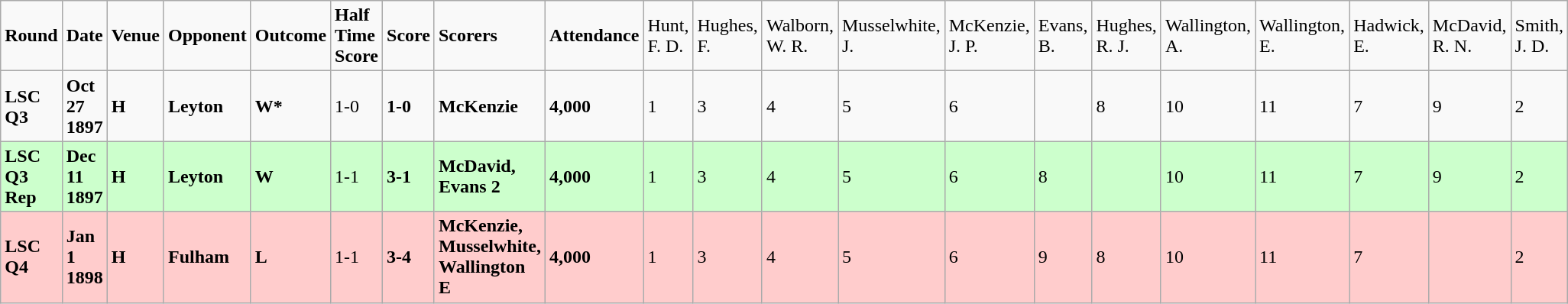<table class="wikitable">
<tr>
<td><strong>Round</strong></td>
<td><strong>Date</strong></td>
<td><strong>Venue</strong></td>
<td><strong>Opponent</strong></td>
<td><strong>Outcome</strong></td>
<td><strong>Half Time Score</strong></td>
<td><strong>Score</strong></td>
<td><strong>Scorers</strong></td>
<td><strong>Attendance</strong></td>
<td>Hunt, F. D.</td>
<td>Hughes, F.</td>
<td>Walborn, W. R.</td>
<td>Musselwhite, J.</td>
<td>McKenzie, J. P.</td>
<td>Evans, B.</td>
<td>Hughes, R. J.</td>
<td>Wallington, A.</td>
<td>Wallington, E.</td>
<td>Hadwick, E.</td>
<td>McDavid, R. N.</td>
<td>Smith, J. D.</td>
</tr>
<tr>
<td><strong>LSC Q3</strong></td>
<td><strong>Oct 27 1897</strong></td>
<td><strong>H</strong></td>
<td><strong>Leyton</strong></td>
<td><strong>W*</strong></td>
<td>1-0</td>
<td><strong>1-0</strong></td>
<td><strong>McKenzie</strong></td>
<td><strong>4,000</strong></td>
<td>1</td>
<td>3</td>
<td>4</td>
<td>5</td>
<td>6</td>
<td></td>
<td>8</td>
<td>10</td>
<td>11</td>
<td>7</td>
<td>9</td>
<td>2</td>
</tr>
<tr bgcolor="#CCFFCC">
<td><strong>LSC Q3 Rep</strong></td>
<td><strong>Dec 11 1897</strong></td>
<td><strong>H</strong></td>
<td><strong>Leyton</strong></td>
<td><strong>W</strong></td>
<td>1-1</td>
<td><strong>3-1</strong></td>
<td><strong>McDavid, Evans 2</strong></td>
<td><strong>4,000</strong></td>
<td>1</td>
<td>3</td>
<td>4</td>
<td>5</td>
<td>6</td>
<td>8</td>
<td></td>
<td>10</td>
<td>11</td>
<td>7</td>
<td>9</td>
<td>2</td>
</tr>
<tr bgcolor="#FFCCCC">
<td><strong>LSC Q4</strong></td>
<td><strong>Jan 1 1898</strong></td>
<td><strong>H</strong></td>
<td><strong>Fulham</strong></td>
<td><strong>L</strong></td>
<td>1-1</td>
<td><strong>3-4</strong></td>
<td><strong>McKenzie, Musselwhite, Wallington E</strong></td>
<td><strong>4,000</strong></td>
<td>1</td>
<td>3</td>
<td>4</td>
<td>5</td>
<td>6</td>
<td>9</td>
<td>8</td>
<td>10</td>
<td>11</td>
<td>7</td>
<td></td>
<td>2</td>
</tr>
</table>
